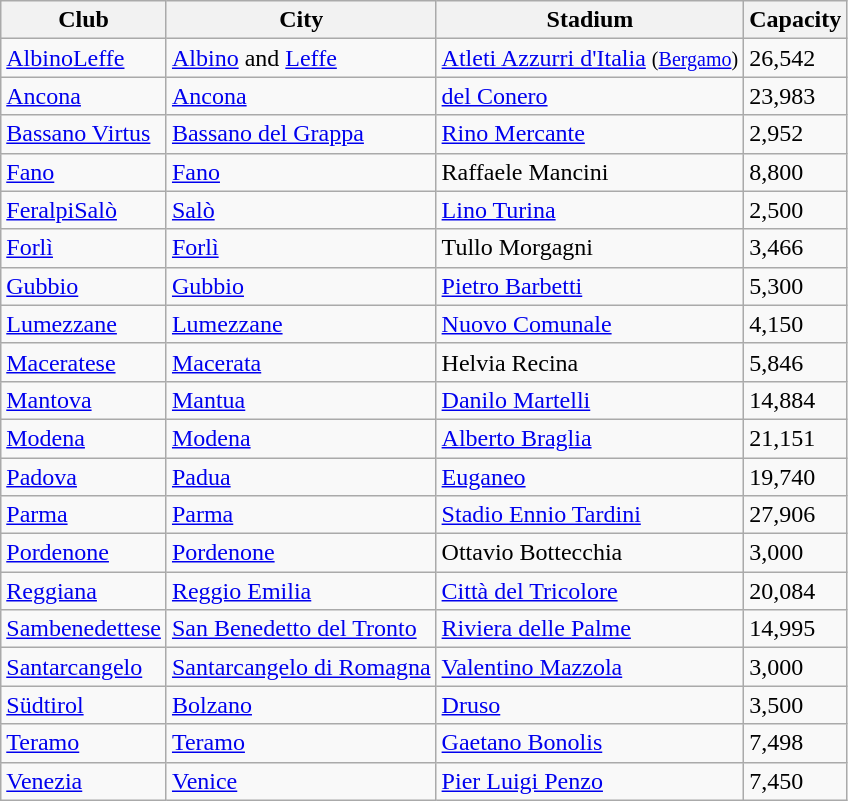<table class="wikitable sortable">
<tr>
<th>Club</th>
<th>City</th>
<th>Stadium</th>
<th>Capacity</th>
</tr>
<tr>
<td><a href='#'>AlbinoLeffe</a></td>
<td><a href='#'>Albino</a> and <a href='#'>Leffe</a></td>
<td><a href='#'>Atleti Azzurri d'Italia</a> <small>(<a href='#'>Bergamo</a>)</small></td>
<td>26,542</td>
</tr>
<tr>
<td><a href='#'>Ancona</a></td>
<td><a href='#'>Ancona</a></td>
<td><a href='#'>del Conero</a></td>
<td>23,983</td>
</tr>
<tr>
<td><a href='#'>Bassano Virtus</a></td>
<td><a href='#'>Bassano del Grappa</a></td>
<td><a href='#'>Rino Mercante</a></td>
<td>2,952</td>
</tr>
<tr>
<td><a href='#'>Fano</a></td>
<td><a href='#'>Fano</a></td>
<td>Raffaele Mancini</td>
<td>8,800</td>
</tr>
<tr>
<td><a href='#'>FeralpiSalò</a></td>
<td><a href='#'>Salò</a></td>
<td><a href='#'>Lino Turina</a></td>
<td>2,500</td>
</tr>
<tr>
<td><a href='#'>Forlì</a></td>
<td><a href='#'>Forlì</a></td>
<td>Tullo Morgagni</td>
<td>3,466</td>
</tr>
<tr>
<td><a href='#'>Gubbio</a></td>
<td><a href='#'>Gubbio</a></td>
<td><a href='#'>Pietro Barbetti</a></td>
<td>5,300</td>
</tr>
<tr>
<td><a href='#'>Lumezzane</a></td>
<td><a href='#'>Lumezzane</a></td>
<td><a href='#'>Nuovo Comunale</a></td>
<td>4,150</td>
</tr>
<tr>
<td><a href='#'>Maceratese</a></td>
<td><a href='#'>Macerata</a></td>
<td>Helvia Recina</td>
<td>5,846</td>
</tr>
<tr>
<td><a href='#'>Mantova</a></td>
<td><a href='#'>Mantua</a></td>
<td><a href='#'>Danilo Martelli</a></td>
<td>14,884</td>
</tr>
<tr>
<td><a href='#'>Modena</a></td>
<td><a href='#'>Modena</a></td>
<td><a href='#'>Alberto Braglia</a></td>
<td>21,151</td>
</tr>
<tr>
<td><a href='#'>Padova</a></td>
<td><a href='#'>Padua</a></td>
<td><a href='#'>Euganeo</a></td>
<td>19,740</td>
</tr>
<tr>
<td><a href='#'>Parma</a></td>
<td><a href='#'>Parma</a></td>
<td><a href='#'>Stadio Ennio Tardini</a></td>
<td>27,906</td>
</tr>
<tr>
<td><a href='#'>Pordenone</a></td>
<td><a href='#'>Pordenone</a></td>
<td>Ottavio Bottecchia</td>
<td>3,000</td>
</tr>
<tr>
<td><a href='#'>Reggiana</a></td>
<td><a href='#'>Reggio Emilia</a></td>
<td><a href='#'>Città del Tricolore</a></td>
<td>20,084</td>
</tr>
<tr>
<td><a href='#'>Sambenedettese</a></td>
<td><a href='#'>San Benedetto del Tronto</a></td>
<td><a href='#'>Riviera delle Palme</a></td>
<td>14,995</td>
</tr>
<tr>
<td><a href='#'>Santarcangelo</a></td>
<td><a href='#'>Santarcangelo di Romagna</a></td>
<td><a href='#'>Valentino Mazzola</a></td>
<td>3,000</td>
</tr>
<tr>
<td><a href='#'>Südtirol</a></td>
<td><a href='#'>Bolzano</a></td>
<td><a href='#'>Druso</a></td>
<td>3,500</td>
</tr>
<tr>
<td><a href='#'>Teramo</a></td>
<td><a href='#'>Teramo</a></td>
<td><a href='#'>Gaetano Bonolis</a></td>
<td>7,498</td>
</tr>
<tr>
<td><a href='#'>Venezia</a></td>
<td><a href='#'>Venice</a></td>
<td><a href='#'>Pier Luigi Penzo</a></td>
<td>7,450</td>
</tr>
</table>
